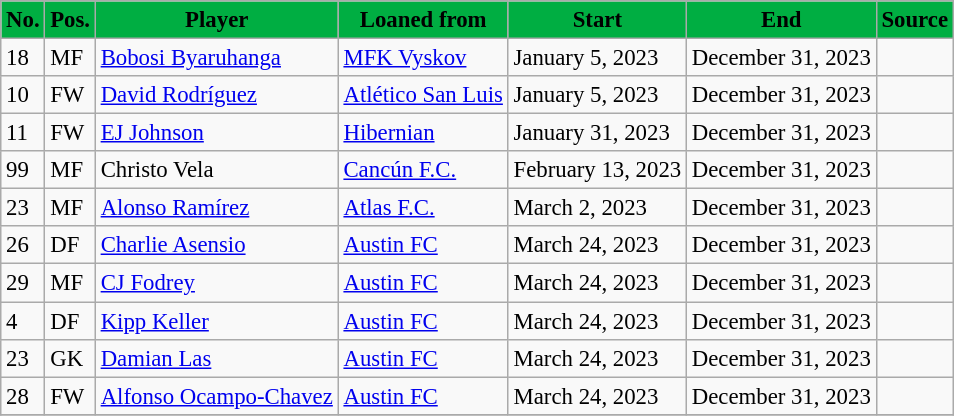<table class="wikitable sortable" style="text-align:center; font-size:95%; text-align:left;">
<tr>
<th style="background:#00AE42; color:#000000">No.</th>
<th style="background:#00AE42; color:#000000">Pos.</th>
<th style="background:#00AE42; color:#000000">Player</th>
<th style="background:#00AE42; color:#000000">Loaned from</th>
<th style="background:#00AE42; color:#000000">Start</th>
<th style="background:#00AE42; color:#000000">End</th>
<th style="background:#00AE42; color:#000000">Source</th>
</tr>
<tr>
<td>18</td>
<td>MF</td>
<td align="left"> <a href='#'>Bobosi Byaruhanga</a></td>
<td align="left"> <a href='#'>MFK Vyskov</a></td>
<td>January 5, 2023</td>
<td>December 31, 2023</td>
<td></td>
</tr>
<tr>
<td>10</td>
<td>FW</td>
<td align="left"> <a href='#'>David Rodríguez</a></td>
<td align="left"> <a href='#'>Atlético San Luis</a></td>
<td>January 5, 2023</td>
<td>December 31, 2023</td>
<td></td>
</tr>
<tr>
<td>11</td>
<td>FW</td>
<td align="left"> <a href='#'>EJ Johnson</a></td>
<td align="left"> <a href='#'>Hibernian</a></td>
<td>January 31, 2023</td>
<td>December 31, 2023</td>
<td></td>
</tr>
<tr>
<td>99</td>
<td>MF</td>
<td align="left"> Christo Vela</td>
<td align="left"> <a href='#'>Cancún F.C.</a></td>
<td>February 13, 2023</td>
<td>December 31, 2023</td>
<td></td>
</tr>
<tr>
<td>23</td>
<td>MF</td>
<td align="left"> <a href='#'>Alonso Ramírez</a></td>
<td align="left"> <a href='#'>Atlas F.C.</a></td>
<td>March 2, 2023</td>
<td>December 31, 2023</td>
<td></td>
</tr>
<tr>
<td>26</td>
<td>DF</td>
<td align="left"> <a href='#'>Charlie Asensio</a></td>
<td align="left"> <a href='#'>Austin FC</a></td>
<td>March 24, 2023</td>
<td>December 31, 2023</td>
<td></td>
</tr>
<tr>
<td>29</td>
<td>MF</td>
<td align="left"> <a href='#'>CJ Fodrey</a></td>
<td align="left"> <a href='#'>Austin FC</a></td>
<td>March 24, 2023</td>
<td>December 31, 2023</td>
<td></td>
</tr>
<tr>
<td>4</td>
<td>DF</td>
<td align="left"> <a href='#'>Kipp Keller</a></td>
<td align="left"> <a href='#'>Austin FC</a></td>
<td>March 24, 2023</td>
<td>December 31, 2023</td>
<td></td>
</tr>
<tr>
<td>23</td>
<td>GK</td>
<td align="left"> <a href='#'>Damian Las</a></td>
<td align="left"> <a href='#'>Austin FC</a></td>
<td>March 24, 2023</td>
<td>December 31, 2023</td>
<td></td>
</tr>
<tr>
<td>28</td>
<td>FW</td>
<td align="left"> <a href='#'>Alfonso Ocampo-Chavez</a></td>
<td align="left"> <a href='#'>Austin FC</a></td>
<td>March 24, 2023</td>
<td>December 31, 2023</td>
<td></td>
</tr>
<tr>
</tr>
</table>
